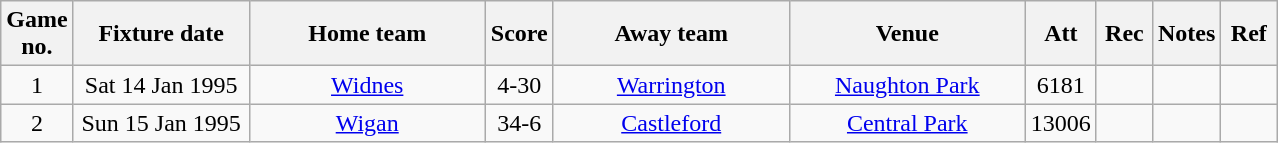<table class="wikitable" style="text-align:center;">
<tr>
<th width=10 abbr="No">Game no.</th>
<th width=110 abbr="Date">Fixture date</th>
<th width=150 abbr="Home Team">Home team</th>
<th width=20 abbr="Score">Score</th>
<th width=150 abbr="Away Team">Away team</th>
<th width=150 abbr="Venue">Venue</th>
<th width=30 abbr="Att">Att</th>
<th width=30 abbr="Rec">Rec</th>
<th width=20 abbr="Notes">Notes</th>
<th width=30 abbr="Ref">Ref</th>
</tr>
<tr>
<td>1</td>
<td>Sat 14 Jan 1995</td>
<td><a href='#'>Widnes</a></td>
<td>4-30</td>
<td><a href='#'>Warrington</a></td>
<td><a href='#'>Naughton Park</a></td>
<td>6181</td>
<td></td>
<td></td>
<td></td>
</tr>
<tr>
<td>2</td>
<td>Sun 15 Jan 1995</td>
<td><a href='#'>Wigan</a></td>
<td>34-6</td>
<td><a href='#'>Castleford</a></td>
<td><a href='#'>Central Park</a></td>
<td>13006</td>
<td></td>
<td></td>
<td></td>
</tr>
</table>
